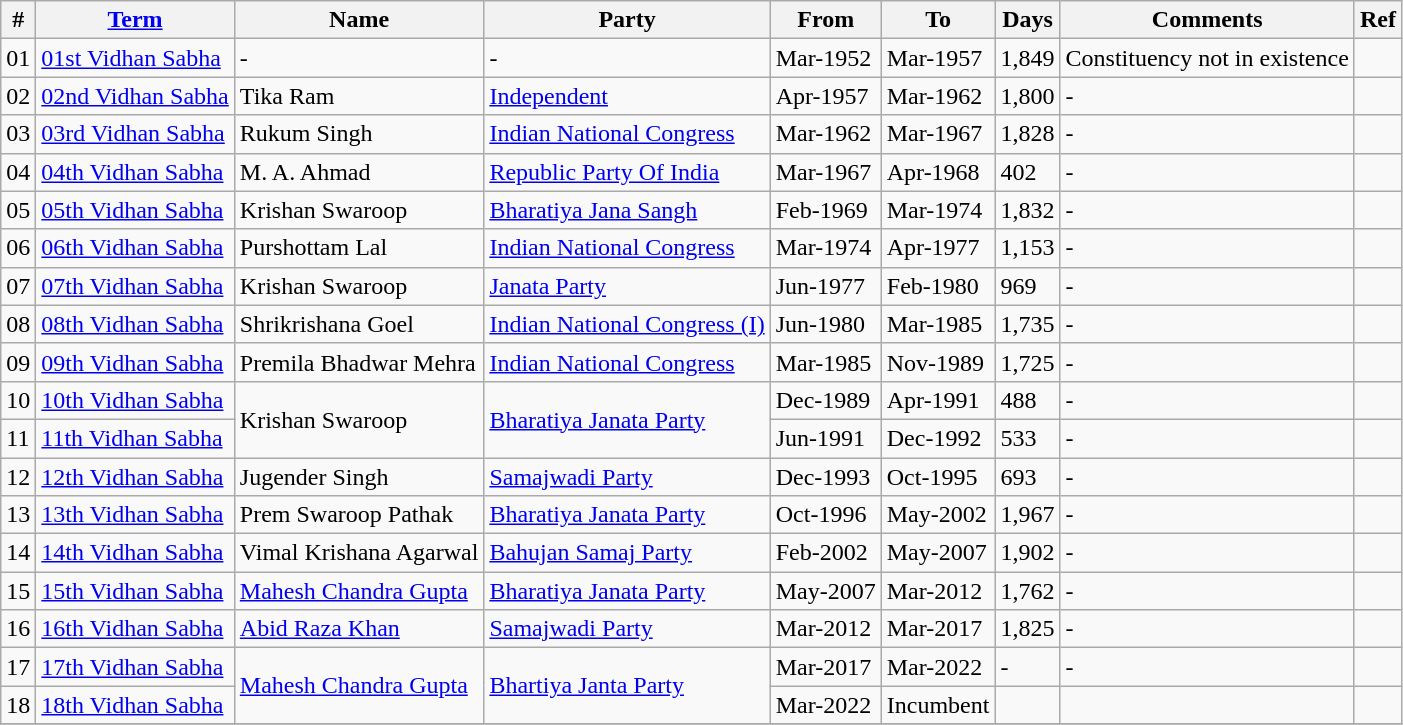<table class="wikitable sortable">
<tr>
<th>#</th>
<th><a href='#'>Term</a></th>
<th>Name</th>
<th>Party</th>
<th>From</th>
<th>To</th>
<th>Days</th>
<th>Comments</th>
<th>Ref</th>
</tr>
<tr>
<td>01</td>
<td><a href='#'>01st Vidhan Sabha</a></td>
<td>-</td>
<td>-</td>
<td>Mar-1952</td>
<td>Mar-1957</td>
<td>1,849</td>
<td>Constituency not in existence</td>
<td></td>
</tr>
<tr>
<td>02</td>
<td><a href='#'>02nd Vidhan Sabha</a></td>
<td>Tika Ram</td>
<td><a href='#'>Independent</a></td>
<td>Apr-1957</td>
<td>Mar-1962</td>
<td>1,800</td>
<td>-</td>
<td></td>
</tr>
<tr>
<td>03</td>
<td><a href='#'>03rd Vidhan Sabha</a></td>
<td>Rukum  Singh</td>
<td><a href='#'>Indian National Congress</a></td>
<td>Mar-1962</td>
<td>Mar-1967</td>
<td>1,828</td>
<td>-</td>
<td></td>
</tr>
<tr>
<td>04</td>
<td><a href='#'>04th Vidhan Sabha</a></td>
<td>M. A. Ahmad</td>
<td><a href='#'>Republic Party Of India</a></td>
<td>Mar-1967</td>
<td>Apr-1968</td>
<td>402</td>
<td>-</td>
<td></td>
</tr>
<tr>
<td>05</td>
<td><a href='#'>05th Vidhan Sabha</a></td>
<td>Krishan  Swaroop</td>
<td><a href='#'>Bharatiya Jana Sangh</a></td>
<td>Feb-1969</td>
<td>Mar-1974</td>
<td>1,832</td>
<td>-</td>
<td></td>
</tr>
<tr>
<td>06</td>
<td><a href='#'>06th Vidhan Sabha</a></td>
<td>Purshottam Lal</td>
<td><a href='#'>Indian National Congress</a></td>
<td>Mar-1974</td>
<td>Apr-1977</td>
<td>1,153</td>
<td>-</td>
<td></td>
</tr>
<tr>
<td>07</td>
<td><a href='#'>07th Vidhan Sabha</a></td>
<td>Krishan  Swaroop</td>
<td><a href='#'>Janata Party</a></td>
<td>Jun-1977</td>
<td>Feb-1980</td>
<td>969</td>
<td>-</td>
<td></td>
</tr>
<tr>
<td>08</td>
<td><a href='#'>08th Vidhan Sabha</a></td>
<td>Shrikrishana Goel</td>
<td><a href='#'>Indian National Congress (I)</a></td>
<td>Jun-1980</td>
<td>Mar-1985</td>
<td>1,735</td>
<td>-</td>
<td></td>
</tr>
<tr>
<td>09</td>
<td><a href='#'>09th Vidhan Sabha</a></td>
<td>Premila  Bhadwar Mehra</td>
<td><a href='#'>Indian National Congress</a></td>
<td>Mar-1985</td>
<td>Nov-1989</td>
<td>1,725</td>
<td>-</td>
<td></td>
</tr>
<tr>
<td>10</td>
<td><a href='#'>10th Vidhan Sabha</a></td>
<td rowspan="2">Krishan  Swaroop</td>
<td rowspan="2"><a href='#'>Bharatiya Janata Party</a></td>
<td>Dec-1989</td>
<td>Apr-1991</td>
<td>488</td>
<td>-</td>
<td></td>
</tr>
<tr>
<td>11</td>
<td><a href='#'>11th Vidhan Sabha</a></td>
<td>Jun-1991</td>
<td>Dec-1992</td>
<td>533</td>
<td>-</td>
<td></td>
</tr>
<tr>
<td>12</td>
<td><a href='#'>12th Vidhan Sabha</a></td>
<td>Jugender  Singh</td>
<td><a href='#'>Samajwadi Party</a></td>
<td>Dec-1993</td>
<td>Oct-1995</td>
<td>693</td>
<td>-</td>
<td></td>
</tr>
<tr>
<td>13</td>
<td><a href='#'>13th Vidhan Sabha</a></td>
<td>Prem  Swaroop Pathak</td>
<td><a href='#'>Bharatiya Janata Party</a></td>
<td>Oct-1996</td>
<td>May-2002</td>
<td>1,967</td>
<td>-</td>
<td></td>
</tr>
<tr>
<td>14</td>
<td><a href='#'>14th Vidhan Sabha</a></td>
<td>Vimal  Krishana Agarwal</td>
<td><a href='#'>Bahujan Samaj Party</a></td>
<td>Feb-2002</td>
<td>May-2007</td>
<td>1,902</td>
<td>-</td>
<td></td>
</tr>
<tr>
<td>15</td>
<td><a href='#'>15th Vidhan Sabha</a></td>
<td><a href='#'>Mahesh Chandra Gupta</a></td>
<td><a href='#'>Bharatiya Janata Party</a></td>
<td>May-2007</td>
<td>Mar-2012</td>
<td>1,762</td>
<td>-</td>
<td></td>
</tr>
<tr>
<td>16</td>
<td><a href='#'>16th Vidhan Sabha</a></td>
<td><a href='#'>Abid Raza Khan</a></td>
<td><a href='#'>Samajwadi Party</a></td>
<td>Mar-2012</td>
<td>Mar-2017</td>
<td>1,825</td>
<td>-</td>
<td></td>
</tr>
<tr>
<td>17</td>
<td><a href='#'>17th Vidhan Sabha</a></td>
<td rowspan="2"><a href='#'>Mahesh Chandra Gupta</a></td>
<td rowspan="2"><a href='#'>Bhartiya Janta Party</a></td>
<td>Mar-2017</td>
<td>Mar-2022</td>
<td>-</td>
<td>-</td>
<td></td>
</tr>
<tr>
<td>18</td>
<td><a href='#'>18th Vidhan Sabha</a></td>
<td>Mar-2022</td>
<td>Incumbent</td>
<td></td>
<td></td>
<td></td>
</tr>
<tr>
</tr>
</table>
